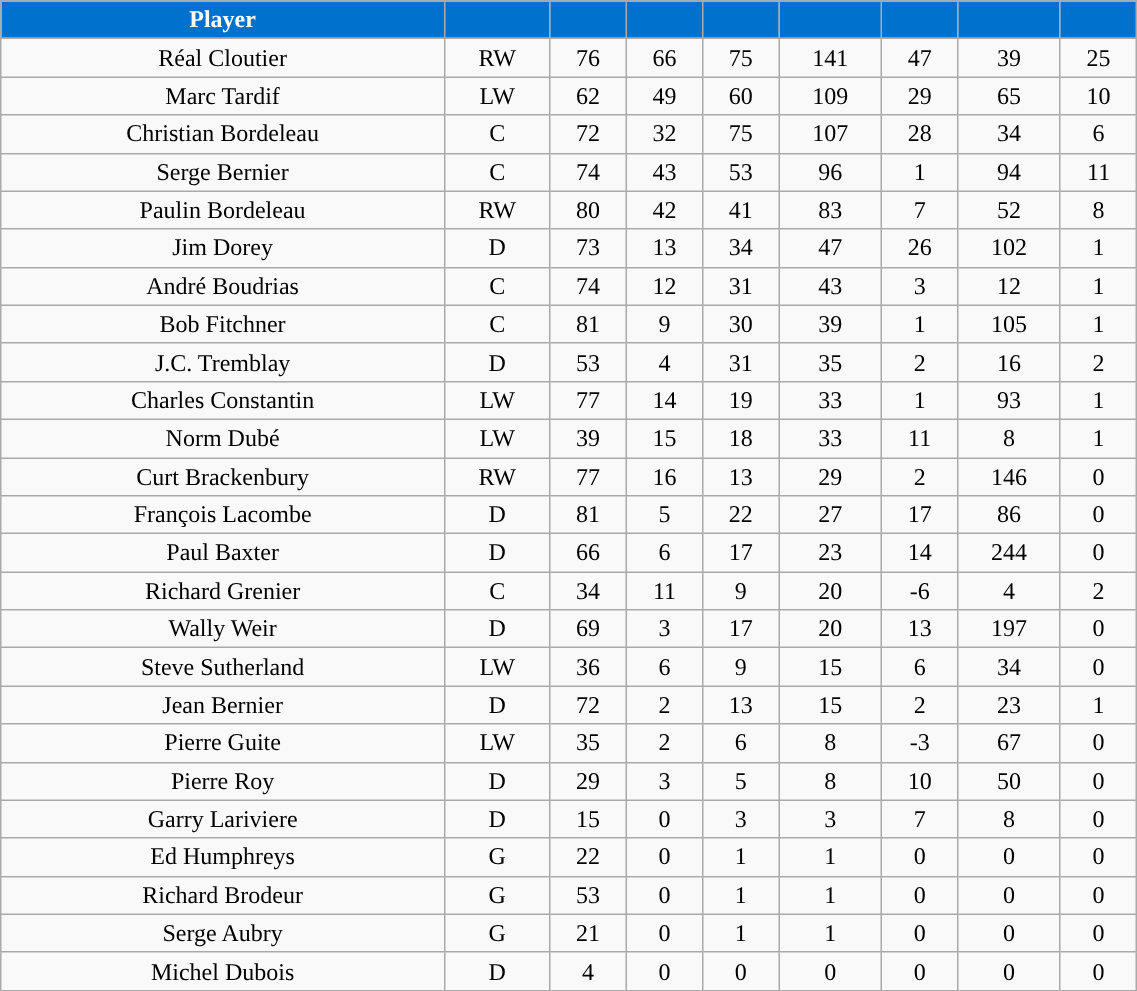<table class="wikitable sortable" style="width:60%; text-align:center;">
<tr align=center>
<th style="color:white; background:#0072CE; ">Player</th>
<th style="color:white; background:#0072CE; "></th>
<th style="color:white; background:#0072CE; "></th>
<th style="color:white;background:#0072CE; "></th>
<th style="color:white;background:#0072CE; "></th>
<th style="color:white;background:#0072CE; "></th>
<th style="color:white;background:#0072CE; "></th>
<th style="color:white; background:#0072CE; "></th>
<th style="color:white;background:#0072CE; "></th>
</tr>
<tr>
</tr>
<tr style="text-align:center;">
<td>Réal Cloutier</td>
<td>RW</td>
<td>76</td>
<td>66</td>
<td>75</td>
<td>141</td>
<td>47</td>
<td>39</td>
<td>25</td>
</tr>
<tr style="text-align:center;">
<td>Marc Tardif</td>
<td>LW</td>
<td>62</td>
<td>49</td>
<td>60</td>
<td>109</td>
<td>29</td>
<td>65</td>
<td>10</td>
</tr>
<tr style="text-align:center;">
<td>Christian Bordeleau</td>
<td>C</td>
<td>72</td>
<td>32</td>
<td>75</td>
<td>107</td>
<td>28</td>
<td>34</td>
<td>6</td>
</tr>
<tr style="text-align:center;">
<td>Serge Bernier</td>
<td>C</td>
<td>74</td>
<td>43</td>
<td>53</td>
<td>96</td>
<td>1</td>
<td>94</td>
<td>11</td>
</tr>
<tr style="text-align:center;">
<td>Paulin Bordeleau</td>
<td>RW</td>
<td>80</td>
<td>42</td>
<td>41</td>
<td>83</td>
<td>7</td>
<td>52</td>
<td>8</td>
</tr>
<tr style="text-align:center;">
<td>Jim Dorey</td>
<td>D</td>
<td>73</td>
<td>13</td>
<td>34</td>
<td>47</td>
<td>26</td>
<td>102</td>
<td>1</td>
</tr>
<tr style="text-align:center;">
<td>André Boudrias</td>
<td>C</td>
<td>74</td>
<td>12</td>
<td>31</td>
<td>43</td>
<td>3</td>
<td>12</td>
<td>1</td>
</tr>
<tr style="text-align:center;">
<td>Bob Fitchner</td>
<td>C</td>
<td>81</td>
<td>9</td>
<td>30</td>
<td>39</td>
<td>1</td>
<td>105</td>
<td>1</td>
</tr>
<tr style="text-align:center;">
<td>J.C. Tremblay</td>
<td>D</td>
<td>53</td>
<td>4</td>
<td>31</td>
<td>35</td>
<td>2</td>
<td>16</td>
<td>2</td>
</tr>
<tr style="text-align:center;">
<td>Charles Constantin</td>
<td>LW</td>
<td>77</td>
<td>14</td>
<td>19</td>
<td>33</td>
<td>1</td>
<td>93</td>
<td>1</td>
</tr>
<tr style="text-align:center;">
<td>Norm Dubé</td>
<td>LW</td>
<td>39</td>
<td>15</td>
<td>18</td>
<td>33</td>
<td>11</td>
<td>8</td>
<td>1</td>
</tr>
<tr style="text-align:center;">
<td>Curt Brackenbury</td>
<td>RW</td>
<td>77</td>
<td>16</td>
<td>13</td>
<td>29</td>
<td>2</td>
<td>146</td>
<td>0</td>
</tr>
<tr style="text-align:center;">
<td>François Lacombe</td>
<td>D</td>
<td>81</td>
<td>5</td>
<td>22</td>
<td>27</td>
<td>17</td>
<td>86</td>
<td>0</td>
</tr>
<tr style="text-align:center;">
<td>Paul Baxter</td>
<td>D</td>
<td>66</td>
<td>6</td>
<td>17</td>
<td>23</td>
<td>14</td>
<td>244</td>
<td>0</td>
</tr>
<tr style="text-align:center;">
<td>Richard Grenier</td>
<td>C</td>
<td>34</td>
<td>11</td>
<td>9</td>
<td>20</td>
<td>-6</td>
<td>4</td>
<td>2</td>
</tr>
<tr style="text-align:center;">
<td>Wally Weir</td>
<td>D</td>
<td>69</td>
<td>3</td>
<td>17</td>
<td>20</td>
<td>13</td>
<td>197</td>
<td>0</td>
</tr>
<tr style="text-align:center;">
<td>Steve Sutherland</td>
<td>LW</td>
<td>36</td>
<td>6</td>
<td>9</td>
<td>15</td>
<td>6</td>
<td>34</td>
<td>0</td>
</tr>
<tr style="text-align:center;">
<td>Jean Bernier</td>
<td>D</td>
<td>72</td>
<td>2</td>
<td>13</td>
<td>15</td>
<td>2</td>
<td>23</td>
<td>1</td>
</tr>
<tr style="text-align:center;">
<td>Pierre Guite</td>
<td>LW</td>
<td>35</td>
<td>2</td>
<td>6</td>
<td>8</td>
<td>-3</td>
<td>67</td>
<td>0</td>
</tr>
<tr style="text-align:center;">
<td>Pierre Roy</td>
<td>D</td>
<td>29</td>
<td>3</td>
<td>5</td>
<td>8</td>
<td>10</td>
<td>50</td>
<td>0</td>
</tr>
<tr style="text-align:center;">
<td>Garry Lariviere</td>
<td>D</td>
<td>15</td>
<td>0</td>
<td>3</td>
<td>3</td>
<td>7</td>
<td>8</td>
<td>0</td>
</tr>
<tr style="text-align:center;">
<td>Ed Humphreys</td>
<td>G</td>
<td>22</td>
<td>0</td>
<td>1</td>
<td>1</td>
<td>0</td>
<td>0</td>
<td>0</td>
</tr>
<tr style="text-align:center;">
<td>Richard Brodeur</td>
<td>G</td>
<td>53</td>
<td>0</td>
<td>1</td>
<td>1</td>
<td>0</td>
<td>0</td>
<td>0</td>
</tr>
<tr style="text-align:center;">
<td>Serge Aubry</td>
<td>G</td>
<td>21</td>
<td>0</td>
<td>1</td>
<td>1</td>
<td>0</td>
<td>0</td>
<td>0</td>
</tr>
<tr style="text-align:center;">
<td>Michel Dubois</td>
<td>D</td>
<td>4</td>
<td>0</td>
<td>0</td>
<td>0</td>
<td>0</td>
<td>0</td>
<td>0</td>
</tr>
</table>
